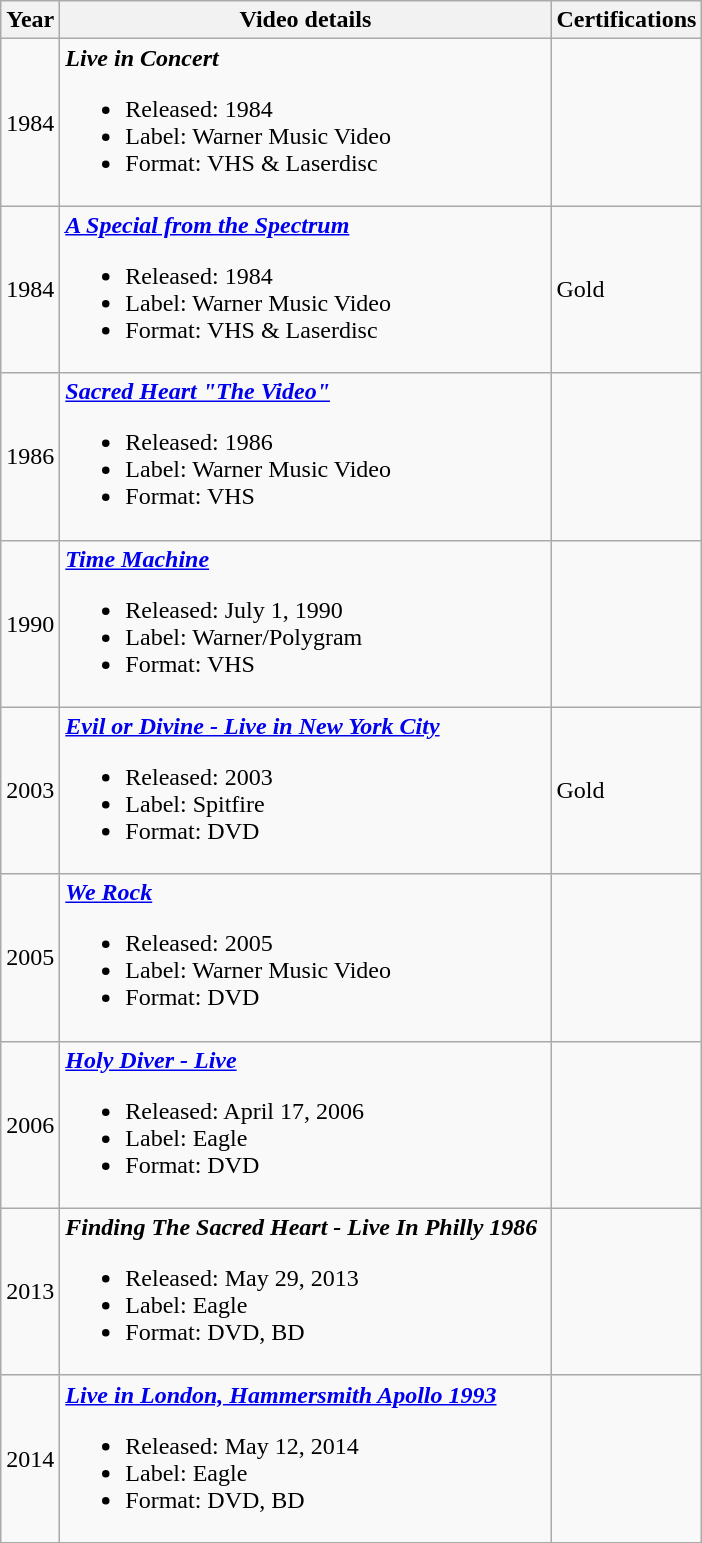<table class="wikitable">
<tr>
<th>Year</th>
<th style="width:20em">Video details</th>
<th>Certifications</th>
</tr>
<tr>
<td>1984</td>
<td><strong><em>Live in Concert</em></strong><br><ul><li>Released: 1984</li><li>Label: Warner Music Video</li><li>Format: VHS & Laserdisc</li></ul></td>
<td></td>
</tr>
<tr>
<td>1984</td>
<td><strong><em><a href='#'>A Special from the Spectrum</a></em></strong><br><ul><li>Released: 1984</li><li>Label: Warner Music Video</li><li>Format: VHS & Laserdisc</li></ul></td>
<td>Gold</td>
</tr>
<tr>
<td>1986</td>
<td><strong><em><a href='#'>Sacred Heart "The Video"</a></em></strong><br><ul><li>Released: 1986</li><li>Label: Warner Music Video</li><li>Format: VHS</li></ul></td>
<td></td>
</tr>
<tr>
<td>1990</td>
<td><strong><em><a href='#'>Time Machine</a></em></strong><br><ul><li>Released: July 1, 1990</li><li>Label: Warner/Polygram</li><li>Format: VHS</li></ul></td>
<td></td>
</tr>
<tr>
<td>2003</td>
<td><strong><em><a href='#'>Evil or Divine - Live in New York City</a></em></strong><br><ul><li>Released: 2003</li><li>Label: Spitfire</li><li>Format: DVD</li></ul></td>
<td>Gold</td>
</tr>
<tr>
<td>2005</td>
<td><strong><em><a href='#'>We Rock</a></em></strong><br><ul><li>Released: 2005</li><li>Label: Warner Music Video</li><li>Format: DVD</li></ul></td>
<td></td>
</tr>
<tr>
<td>2006</td>
<td><strong><em><a href='#'>Holy Diver - Live</a></em></strong><br><ul><li>Released: April 17, 2006</li><li>Label: Eagle</li><li>Format: DVD</li></ul></td>
<td></td>
</tr>
<tr>
<td>2013</td>
<td><strong><em>Finding The Sacred Heart - Live In Philly 1986</em></strong><br><ul><li>Released: May 29, 2013</li><li>Label: Eagle</li><li>Format: DVD, BD</li></ul></td>
<td></td>
</tr>
<tr>
<td>2014</td>
<td><strong><em><a href='#'>Live in London, Hammersmith Apollo 1993</a></em></strong><br><ul><li>Released: May 12, 2014</li><li>Label: Eagle</li><li>Format: DVD, BD</li></ul></td>
<td></td>
</tr>
</table>
